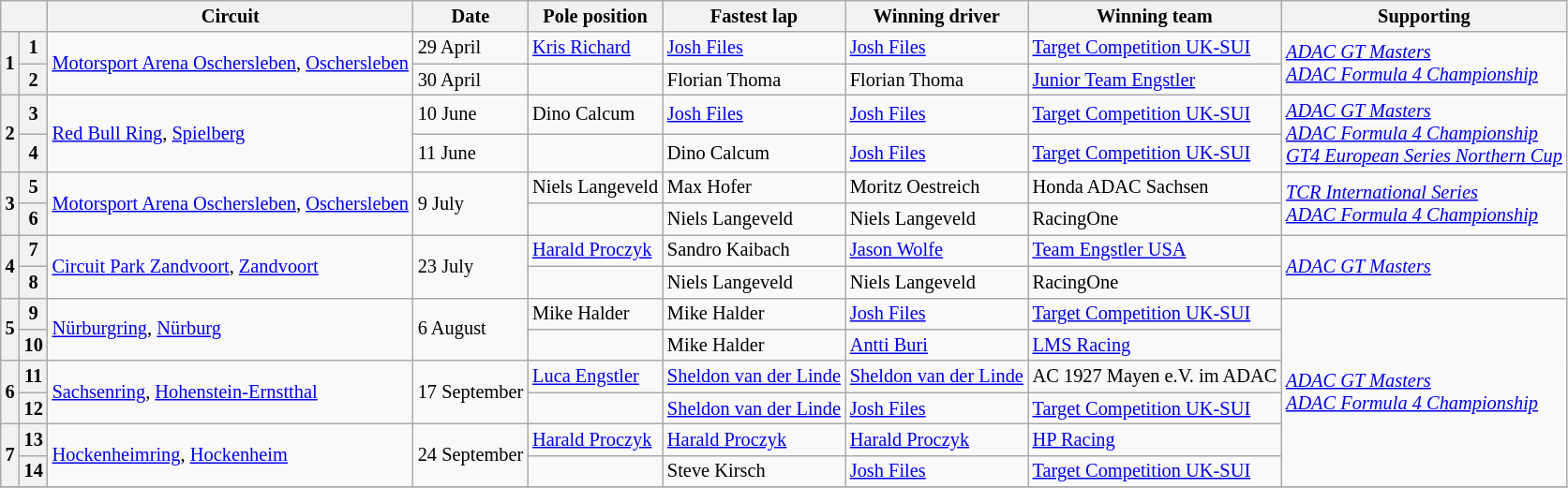<table class="wikitable" style="font-size: 85%">
<tr>
<th colspan=2></th>
<th>Circuit</th>
<th>Date</th>
<th>Pole position</th>
<th>Fastest lap</th>
<th>Winning driver</th>
<th>Winning team</th>
<th>Supporting</th>
</tr>
<tr>
<th rowspan=2>1</th>
<th>1</th>
<td rowspan=2> <a href='#'>Motorsport Arena Oschersleben</a>, <a href='#'>Oschersleben</a></td>
<td>29 April</td>
<td> <a href='#'>Kris Richard</a></td>
<td> <a href='#'>Josh Files</a></td>
<td> <a href='#'>Josh Files</a></td>
<td> <a href='#'>Target Competition UK-SUI</a></td>
<td rowspan=2><em><a href='#'>ADAC GT Masters</a></em><br><em><a href='#'>ADAC Formula 4 Championship</a></em></td>
</tr>
<tr>
<th>2</th>
<td>30 April</td>
<td></td>
<td> Florian Thoma</td>
<td> Florian Thoma</td>
<td> <a href='#'>Junior Team Engstler</a></td>
</tr>
<tr>
<th rowspan=2>2</th>
<th>3</th>
<td rowspan=2> <a href='#'>Red Bull Ring</a>, <a href='#'>Spielberg</a></td>
<td>10 June</td>
<td> Dino Calcum</td>
<td> <a href='#'>Josh Files</a></td>
<td> <a href='#'>Josh Files</a></td>
<td> <a href='#'>Target Competition UK-SUI</a></td>
<td rowspan=2><em><a href='#'>ADAC GT Masters</a></em><br><em><a href='#'>ADAC Formula 4 Championship</a></em><br><em><a href='#'>GT4 European Series Northern Cup</a></em></td>
</tr>
<tr>
<th>4</th>
<td>11 June</td>
<td></td>
<td> Dino Calcum</td>
<td> <a href='#'>Josh Files</a></td>
<td> <a href='#'>Target Competition UK-SUI</a></td>
</tr>
<tr>
<th rowspan=2>3</th>
<th>5</th>
<td rowspan=2> <a href='#'>Motorsport Arena Oschersleben</a>, <a href='#'>Oschersleben</a></td>
<td rowspan=2>9 July</td>
<td> Niels Langeveld</td>
<td> Max Hofer</td>
<td> Moritz Oestreich</td>
<td> Honda ADAC Sachsen</td>
<td rowspan=2><em><a href='#'>TCR International Series</a></em><br><em><a href='#'>ADAC Formula 4 Championship</a></em></td>
</tr>
<tr>
<th>6</th>
<td></td>
<td> Niels Langeveld</td>
<td> Niels Langeveld</td>
<td> RacingOne</td>
</tr>
<tr>
<th rowspan=2>4</th>
<th>7</th>
<td rowspan=2> <a href='#'>Circuit Park Zandvoort</a>, <a href='#'>Zandvoort</a></td>
<td rowspan=2>23 July</td>
<td> <a href='#'>Harald Proczyk</a></td>
<td> Sandro Kaibach</td>
<td> <a href='#'>Jason Wolfe</a></td>
<td> <a href='#'>Team Engstler USA</a></td>
<td rowspan=2><em><a href='#'>ADAC GT Masters</a></em></td>
</tr>
<tr>
<th>8</th>
<td></td>
<td> Niels Langeveld</td>
<td> Niels Langeveld</td>
<td> RacingOne</td>
</tr>
<tr>
<th rowspan=2>5</th>
<th>9</th>
<td rowspan=2> <a href='#'>Nürburgring</a>, <a href='#'>Nürburg</a></td>
<td rowspan=2>6 August</td>
<td> Mike Halder</td>
<td> Mike Halder</td>
<td> <a href='#'>Josh Files</a></td>
<td> <a href='#'>Target Competition UK-SUI</a></td>
<td rowspan=6><em><a href='#'>ADAC GT Masters</a></em><br><em><a href='#'>ADAC Formula 4 Championship</a></em></td>
</tr>
<tr>
<th>10</th>
<td></td>
<td> Mike Halder</td>
<td> <a href='#'>Antti Buri</a></td>
<td> <a href='#'>LMS Racing</a></td>
</tr>
<tr>
<th rowspan=2>6</th>
<th>11</th>
<td rowspan=2> <a href='#'>Sachsenring</a>, <a href='#'>Hohenstein-Ernstthal</a></td>
<td rowspan=2>17 September</td>
<td> <a href='#'>Luca Engstler</a></td>
<td> <a href='#'>Sheldon van der Linde</a></td>
<td> <a href='#'>Sheldon van der Linde</a></td>
<td> AC 1927 Mayen e.V. im ADAC</td>
</tr>
<tr>
<th>12</th>
<td></td>
<td> <a href='#'>Sheldon van der Linde</a></td>
<td> <a href='#'>Josh Files</a></td>
<td> <a href='#'>Target Competition UK-SUI</a></td>
</tr>
<tr>
<th rowspan=2>7</th>
<th>13</th>
<td rowspan=2> <a href='#'>Hockenheimring</a>, <a href='#'>Hockenheim</a></td>
<td rowspan=2>24 September</td>
<td> <a href='#'>Harald Proczyk</a></td>
<td> <a href='#'>Harald Proczyk</a></td>
<td> <a href='#'>Harald Proczyk</a></td>
<td> <a href='#'>HP Racing</a></td>
</tr>
<tr>
<th>14</th>
<td></td>
<td> Steve Kirsch</td>
<td> <a href='#'>Josh Files</a></td>
<td> <a href='#'>Target Competition UK-SUI</a></td>
</tr>
<tr>
</tr>
</table>
